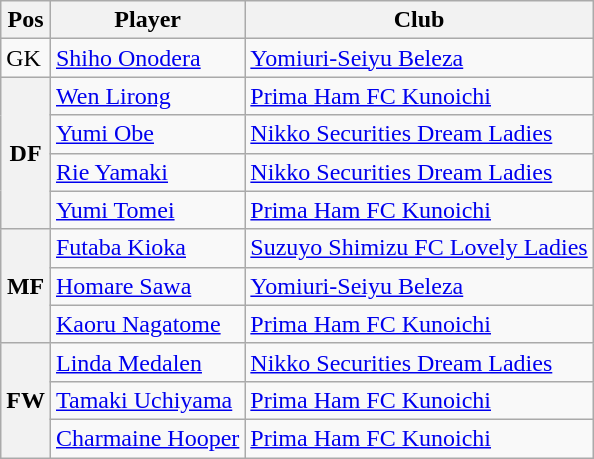<table class="wikitable">
<tr>
<th>Pos</th>
<th>Player</th>
<th>Club</th>
</tr>
<tr>
<td>GK</td>
<td> <a href='#'>Shiho Onodera</a></td>
<td><a href='#'>Yomiuri-Seiyu Beleza</a></td>
</tr>
<tr>
<th rowspan=4>DF</th>
<td> <a href='#'>Wen Lirong</a></td>
<td><a href='#'>Prima Ham FC Kunoichi</a></td>
</tr>
<tr>
<td> <a href='#'>Yumi Obe</a></td>
<td><a href='#'>Nikko Securities Dream Ladies</a></td>
</tr>
<tr>
<td> <a href='#'>Rie Yamaki</a></td>
<td><a href='#'>Nikko Securities Dream Ladies</a></td>
</tr>
<tr>
<td> <a href='#'>Yumi Tomei</a></td>
<td><a href='#'>Prima Ham FC Kunoichi</a></td>
</tr>
<tr>
<th rowspan=3>MF</th>
<td> <a href='#'>Futaba Kioka</a></td>
<td><a href='#'>Suzuyo Shimizu FC Lovely Ladies</a></td>
</tr>
<tr>
<td> <a href='#'>Homare Sawa</a></td>
<td><a href='#'>Yomiuri-Seiyu Beleza</a></td>
</tr>
<tr>
<td> <a href='#'>Kaoru Nagatome</a></td>
<td><a href='#'>Prima Ham FC Kunoichi</a></td>
</tr>
<tr>
<th rowspan=3>FW</th>
<td> <a href='#'>Linda Medalen</a></td>
<td><a href='#'>Nikko Securities Dream Ladies</a></td>
</tr>
<tr>
<td> <a href='#'>Tamaki Uchiyama</a></td>
<td><a href='#'>Prima Ham FC Kunoichi</a></td>
</tr>
<tr>
<td> <a href='#'>Charmaine Hooper</a></td>
<td><a href='#'>Prima Ham FC Kunoichi</a></td>
</tr>
</table>
